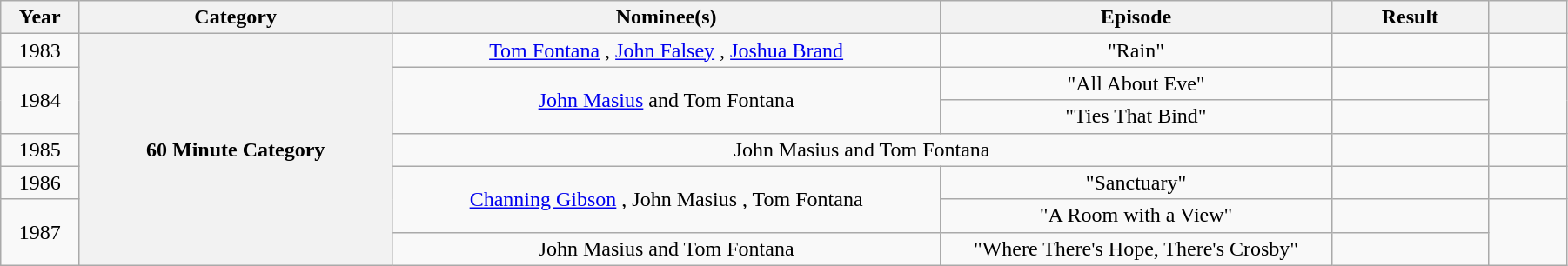<table class="wikitable plainrowheaders" style="text-align:center" width=95%>
<tr>
<th scope="col" width="5%">Year</th>
<th scope="col" width="20%">Category</th>
<th scope="col" width="35%">Nominee(s)</th>
<th scope="col" width="25%">Episode</th>
<th scope="col" width="10%">Result</th>
<th scope="col" width="5%"></th>
</tr>
<tr>
<td>1983</td>
<th scope="row" style="text-align:center" rowspan="7">60 Minute Category</th>
<td><a href='#'>Tom Fontana</a> , <a href='#'>John Falsey</a> , <a href='#'>Joshua Brand</a> </td>
<td>"Rain"</td>
<td></td>
<td></td>
</tr>
<tr>
<td rowspan="2">1984</td>
<td rowspan="2"><a href='#'>John Masius</a> and Tom Fontana</td>
<td>"All About Eve"</td>
<td></td>
<td rowspan="2"></td>
</tr>
<tr>
<td>"Ties That Bind"</td>
<td></td>
</tr>
<tr>
<td>1985</td>
<td colspan="2">John Masius and Tom Fontana</td>
<td></td>
<td></td>
</tr>
<tr>
<td>1986</td>
<td rowspan="2"><a href='#'>Channing Gibson</a> , John Masius , Tom Fontana </td>
<td>"Sanctuary"</td>
<td></td>
<td></td>
</tr>
<tr>
<td rowspan="2">1987</td>
<td>"A Room with a View"</td>
<td></td>
<td rowspan="2"></td>
</tr>
<tr>
<td>John Masius and Tom Fontana</td>
<td>"Where There's Hope, There's Crosby"</td>
<td></td>
</tr>
</table>
